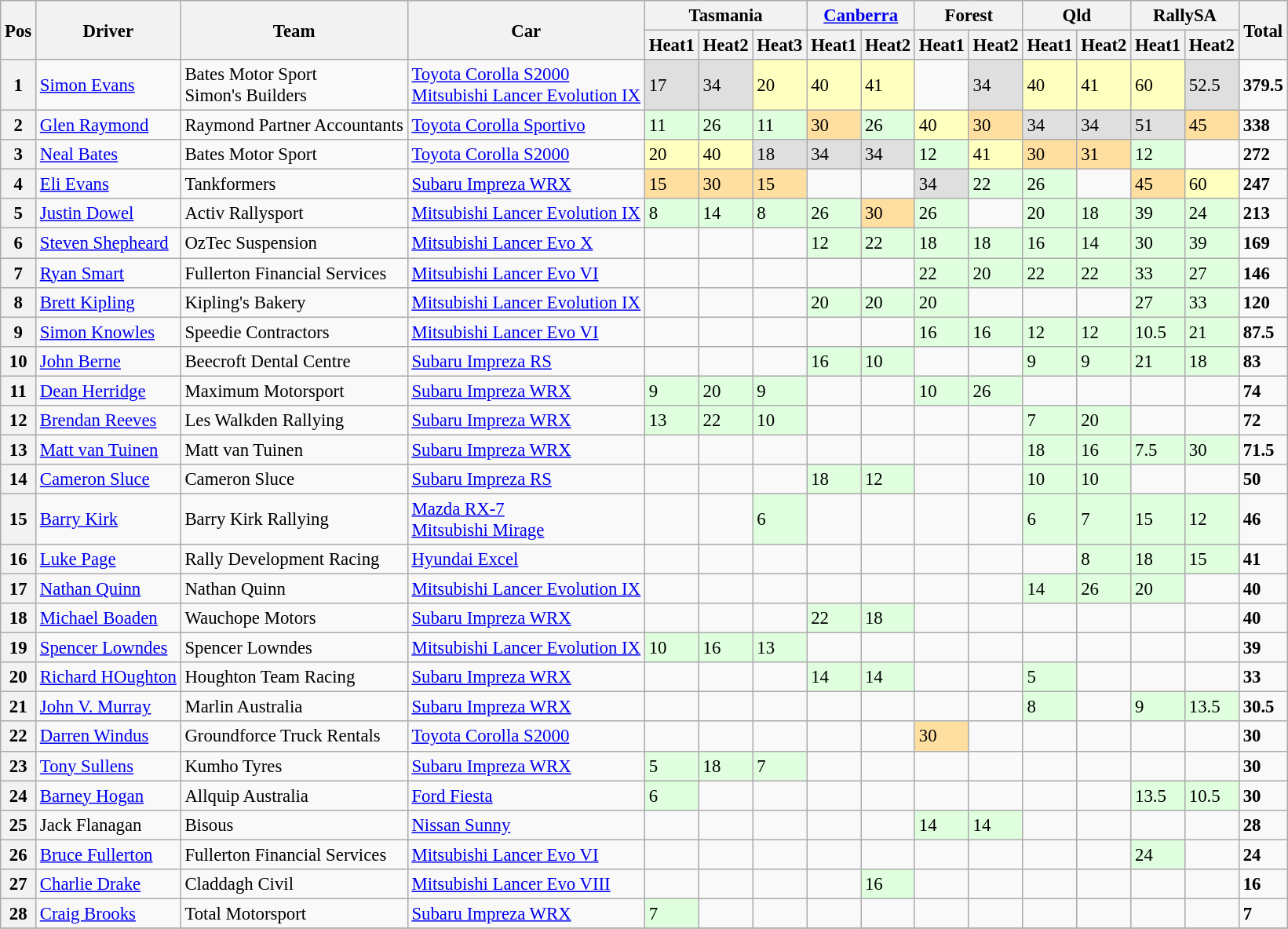<table class="wikitable" style="font-size: 95%;">
<tr>
<th rowspan=2>Pos</th>
<th rowspan=2>Driver</th>
<th rowspan=2>Team</th>
<th rowspan=2>Car</th>
<th colspan=3>Tasmania</th>
<th colspan=2><a href='#'>Canberra</a></th>
<th colspan=2>Forest</th>
<th colspan=2>Qld</th>
<th colspan=2>RallySA</th>
<th rowspan=2>Total</th>
</tr>
<tr>
<th>Heat1</th>
<th>Heat2</th>
<th>Heat3</th>
<th>Heat1</th>
<th>Heat2</th>
<th>Heat1</th>
<th>Heat2</th>
<th>Heat1</th>
<th>Heat2</th>
<th>Heat1</th>
<th>Heat2</th>
</tr>
<tr>
<th>1</th>
<td><a href='#'>Simon Evans</a></td>
<td>Bates Motor Sport<br> Simon's Builders</td>
<td><a href='#'>Toyota Corolla S2000</a><br> <a href='#'>Mitsubishi Lancer Evolution IX</a></td>
<td style="background:#dfdfdf;">17</td>
<td style="background:#dfdfdf;">34</td>
<td style="background:#ffffbf;">20</td>
<td style="background:#ffffbf;">40</td>
<td style="background:#ffffbf;">41</td>
<td></td>
<td style="background:#dfdfdf;">34</td>
<td style="background:#ffffbf;">40</td>
<td style="background:#ffffbf;">41</td>
<td style="background:#ffffbf;">60</td>
<td style="background:#dfdfdf;">52.5</td>
<td><strong>379.5</strong></td>
</tr>
<tr>
<th>2</th>
<td><a href='#'>Glen Raymond</a></td>
<td>Raymond Partner Accountants</td>
<td><a href='#'>Toyota Corolla Sportivo</a></td>
<td style="background:#dfffdf;">11</td>
<td style="background:#dfffdf;">26</td>
<td style="background:#dfffdf;">11</td>
<td style="background:#ffdf9f;">30</td>
<td style="background:#dfffdf;">26</td>
<td style="background:#ffffbf;">40</td>
<td style="background:#ffdf9f;">30</td>
<td style="background:#dfdfdf;">34</td>
<td style="background:#dfdfdf;">34</td>
<td style="background:#dfdfdf;">51</td>
<td style="background:#ffdf9f;">45</td>
<td><strong>338</strong></td>
</tr>
<tr>
<th>3</th>
<td><a href='#'>Neal Bates</a></td>
<td>Bates Motor Sport</td>
<td><a href='#'>Toyota Corolla S2000</a></td>
<td style="background:#ffffbf;">20</td>
<td style="background:#ffffbf;">40</td>
<td style="background:#dfdfdf;">18</td>
<td style="background:#dfdfdf;">34</td>
<td style="background:#dfdfdf;">34</td>
<td style="background:#dfffdf;">12</td>
<td style="background:#ffffbf;">41</td>
<td style="background:#ffdf9f;">30</td>
<td style="background:#ffdf9f;">31</td>
<td style="background:#dfffdf;">12</td>
<td></td>
<td><strong>272</strong></td>
</tr>
<tr>
<th>4</th>
<td><a href='#'>Eli Evans</a></td>
<td>Tankformers</td>
<td><a href='#'>Subaru Impreza WRX</a></td>
<td style="background:#ffdf9f;">15</td>
<td style="background:#ffdf9f;">30</td>
<td style="background:#ffdf9f;">15</td>
<td></td>
<td></td>
<td style="background:#dfdfdf;">34</td>
<td style="background:#dfffdf;">22</td>
<td style="background:#dfffdf;">26</td>
<td></td>
<td style="background:#ffdf9f;">45</td>
<td style="background:#ffffbf;">60</td>
<td><strong>247</strong></td>
</tr>
<tr>
<th>5</th>
<td><a href='#'>Justin Dowel</a></td>
<td>Activ Rallysport</td>
<td><a href='#'>Mitsubishi Lancer Evolution IX</a></td>
<td style="background:#dfffdf;">8</td>
<td style="background:#dfffdf;">14</td>
<td style="background:#dfffdf;">8</td>
<td style="background:#dfffdf;">26</td>
<td style="background:#ffdf9f;">30</td>
<td style="background:#dfffdf;">26</td>
<td></td>
<td style="background:#dfffdf;">20</td>
<td style="background:#dfffdf;">18</td>
<td style="background:#dfffdf;">39</td>
<td style="background:#dfffdf;">24</td>
<td><strong>213</strong></td>
</tr>
<tr>
<th>6</th>
<td><a href='#'>Steven Shepheard</a></td>
<td>OzTec Suspension</td>
<td><a href='#'>Mitsubishi Lancer Evo X</a></td>
<td></td>
<td></td>
<td></td>
<td style="background:#dfffdf;">12</td>
<td style="background:#dfffdf;">22</td>
<td style="background:#dfffdf;">18</td>
<td style="background:#dfffdf;">18</td>
<td style="background:#dfffdf;">16</td>
<td style="background:#dfffdf;">14</td>
<td style="background:#dfffdf;">30</td>
<td style="background:#dfffdf;">39</td>
<td><strong>169</strong></td>
</tr>
<tr>
<th>7</th>
<td><a href='#'>Ryan Smart</a></td>
<td>Fullerton Financial Services</td>
<td><a href='#'>Mitsubishi Lancer Evo VI</a></td>
<td></td>
<td></td>
<td></td>
<td></td>
<td></td>
<td style="background:#dfffdf;">22</td>
<td style="background:#dfffdf;">20</td>
<td style="background:#dfffdf;">22</td>
<td style="background:#dfffdf;">22</td>
<td style="background:#dfffdf;">33</td>
<td style="background:#dfffdf;">27</td>
<td><strong>146</strong></td>
</tr>
<tr>
<th>8</th>
<td><a href='#'>Brett Kipling</a></td>
<td>Kipling's Bakery</td>
<td><a href='#'>Mitsubishi Lancer Evolution IX</a></td>
<td></td>
<td></td>
<td></td>
<td style="background:#dfffdf;">20</td>
<td style="background:#dfffdf;">20</td>
<td style="background:#dfffdf;">20</td>
<td></td>
<td></td>
<td></td>
<td style="background:#dfffdf;">27</td>
<td style="background:#dfffdf;">33</td>
<td><strong>120</strong></td>
</tr>
<tr>
<th>9</th>
<td><a href='#'>Simon Knowles</a></td>
<td>Speedie Contractors</td>
<td><a href='#'>Mitsubishi Lancer Evo VI</a></td>
<td></td>
<td></td>
<td></td>
<td></td>
<td></td>
<td style="background:#dfffdf;">16</td>
<td style="background:#dfffdf;">16</td>
<td style="background:#dfffdf;">12</td>
<td style="background:#dfffdf;">12</td>
<td style="background:#dfffdf;">10.5</td>
<td style="background:#dfffdf;">21</td>
<td><strong>87.5</strong></td>
</tr>
<tr>
<th>10</th>
<td><a href='#'>John Berne</a></td>
<td>Beecroft Dental Centre</td>
<td><a href='#'>Subaru Impreza RS</a></td>
<td></td>
<td></td>
<td></td>
<td style="background:#dfffdf;">16</td>
<td style="background:#dfffdf;">10</td>
<td></td>
<td></td>
<td style="background:#dfffdf;">9</td>
<td style="background:#dfffdf;">9</td>
<td style="background:#dfffdf;">21</td>
<td style="background:#dfffdf;">18</td>
<td><strong>83</strong></td>
</tr>
<tr>
<th>11</th>
<td><a href='#'>Dean Herridge</a></td>
<td>Maximum Motorsport</td>
<td><a href='#'>Subaru Impreza WRX</a></td>
<td style="background:#dfffdf;">9</td>
<td style="background:#dfffdf;">20</td>
<td style="background:#dfffdf;">9</td>
<td></td>
<td></td>
<td style="background:#dfffdf;">10</td>
<td style="background:#dfffdf;">26</td>
<td></td>
<td></td>
<td></td>
<td></td>
<td><strong>74</strong></td>
</tr>
<tr>
<th>12</th>
<td><a href='#'>Brendan Reeves</a></td>
<td>Les Walkden Rallying</td>
<td><a href='#'>Subaru Impreza WRX</a></td>
<td style="background:#dfffdf;">13</td>
<td style="background:#dfffdf;">22</td>
<td style="background:#dfffdf;">10</td>
<td></td>
<td></td>
<td></td>
<td></td>
<td style="background:#dfffdf;">7</td>
<td style="background:#dfffdf;">20</td>
<td></td>
<td></td>
<td><strong>72</strong></td>
</tr>
<tr>
<th>13</th>
<td><a href='#'>Matt van Tuinen</a></td>
<td>Matt van Tuinen</td>
<td><a href='#'>Subaru Impreza WRX</a></td>
<td></td>
<td></td>
<td></td>
<td></td>
<td></td>
<td></td>
<td></td>
<td style="background:#dfffdf;">18</td>
<td style="background:#dfffdf;">16</td>
<td style="background:#dfffdf;">7.5</td>
<td style="background:#dfffdf;">30</td>
<td><strong>71.5</strong></td>
</tr>
<tr>
<th>14</th>
<td><a href='#'>Cameron Sluce</a></td>
<td>Cameron Sluce</td>
<td><a href='#'>Subaru Impreza RS</a></td>
<td></td>
<td></td>
<td></td>
<td style="background:#dfffdf;">18</td>
<td style="background:#dfffdf;">12</td>
<td></td>
<td></td>
<td style="background:#dfffdf;">10</td>
<td style="background:#dfffdf;">10</td>
<td></td>
<td></td>
<td><strong>50</strong></td>
</tr>
<tr>
<th>15</th>
<td><a href='#'>Barry Kirk</a></td>
<td>Barry Kirk Rallying</td>
<td><a href='#'>Mazda RX-7</a><br> <a href='#'>Mitsubishi Mirage</a></td>
<td></td>
<td></td>
<td style="background:#dfffdf;">6</td>
<td></td>
<td></td>
<td></td>
<td></td>
<td style="background:#dfffdf;">6</td>
<td style="background:#dfffdf;">7</td>
<td style="background:#dfffdf;">15</td>
<td style="background:#dfffdf;">12</td>
<td><strong>46</strong></td>
</tr>
<tr>
<th>16</th>
<td><a href='#'>Luke Page</a></td>
<td>Rally Development Racing</td>
<td><a href='#'>Hyundai Excel</a></td>
<td></td>
<td></td>
<td></td>
<td></td>
<td></td>
<td></td>
<td></td>
<td></td>
<td style="background:#dfffdf;">8</td>
<td style="background:#dfffdf;">18</td>
<td style="background:#dfffdf;">15</td>
<td><strong>41</strong></td>
</tr>
<tr>
<th>17</th>
<td><a href='#'>Nathan Quinn</a></td>
<td>Nathan Quinn</td>
<td><a href='#'>Mitsubishi Lancer Evolution IX</a></td>
<td></td>
<td></td>
<td></td>
<td></td>
<td></td>
<td></td>
<td></td>
<td style="background:#dfffdf;">14</td>
<td style="background:#dfffdf;">26</td>
<td style="background:#dfffdf;">20</td>
<td></td>
<td><strong>40</strong></td>
</tr>
<tr>
<th>18</th>
<td><a href='#'>Michael Boaden</a></td>
<td>Wauchope Motors</td>
<td><a href='#'>Subaru Impreza WRX</a></td>
<td></td>
<td></td>
<td></td>
<td style="background:#dfffdf;">22</td>
<td style="background:#dfffdf;">18</td>
<td></td>
<td></td>
<td></td>
<td></td>
<td></td>
<td></td>
<td><strong>40</strong></td>
</tr>
<tr>
<th>19</th>
<td><a href='#'>Spencer Lowndes</a></td>
<td>Spencer Lowndes</td>
<td><a href='#'>Mitsubishi Lancer Evolution IX</a></td>
<td style="background:#dfffdf;">10</td>
<td style="background:#dfffdf;">16</td>
<td style="background:#dfffdf;">13</td>
<td></td>
<td></td>
<td></td>
<td></td>
<td></td>
<td></td>
<td></td>
<td></td>
<td><strong>39</strong></td>
</tr>
<tr>
<th>20</th>
<td><a href='#'>Richard HOughton</a></td>
<td>Houghton Team Racing</td>
<td><a href='#'>Subaru Impreza WRX</a></td>
<td></td>
<td></td>
<td></td>
<td style="background:#dfffdf;">14</td>
<td style="background:#dfffdf;">14</td>
<td></td>
<td></td>
<td style="background:#dfffdf;">5</td>
<td></td>
<td></td>
<td></td>
<td><strong>33</strong></td>
</tr>
<tr>
<th>21</th>
<td><a href='#'>John V. Murray</a></td>
<td>Marlin Australia</td>
<td><a href='#'>Subaru Impreza WRX</a></td>
<td></td>
<td></td>
<td></td>
<td></td>
<td></td>
<td></td>
<td></td>
<td style="background:#dfffdf;">8</td>
<td></td>
<td style="background:#dfffdf;">9</td>
<td style="background:#dfffdf;">13.5</td>
<td><strong>30.5</strong></td>
</tr>
<tr>
<th>22</th>
<td><a href='#'>Darren Windus</a></td>
<td>Groundforce Truck Rentals</td>
<td><a href='#'>Toyota Corolla S2000</a></td>
<td></td>
<td></td>
<td></td>
<td></td>
<td></td>
<td style="background:#ffdf9f;">30</td>
<td></td>
<td></td>
<td></td>
<td></td>
<td></td>
<td><strong>30</strong></td>
</tr>
<tr>
<th>23</th>
<td><a href='#'>Tony Sullens</a></td>
<td>Kumho Tyres</td>
<td><a href='#'>Subaru Impreza WRX</a></td>
<td style="background:#dfffdf;">5</td>
<td style="background:#dfffdf;">18</td>
<td style="background:#dfffdf;">7</td>
<td></td>
<td></td>
<td></td>
<td></td>
<td></td>
<td></td>
<td></td>
<td></td>
<td><strong>30</strong></td>
</tr>
<tr>
<th>24</th>
<td><a href='#'>Barney Hogan</a></td>
<td>Allquip Australia</td>
<td><a href='#'>Ford Fiesta</a></td>
<td style="background:#dfffdf;">6</td>
<td></td>
<td></td>
<td></td>
<td></td>
<td></td>
<td></td>
<td></td>
<td></td>
<td style="background:#dfffdf;">13.5</td>
<td style="background:#dfffdf;">10.5</td>
<td><strong>30</strong></td>
</tr>
<tr>
<th>25</th>
<td>Jack Flanagan</td>
<td>Bisous</td>
<td><a href='#'>Nissan Sunny</a></td>
<td></td>
<td></td>
<td></td>
<td></td>
<td></td>
<td style="background:#dfffdf;">14</td>
<td style="background:#dfffdf;">14</td>
<td></td>
<td></td>
<td></td>
<td></td>
<td><strong>28</strong></td>
</tr>
<tr>
<th>26</th>
<td><a href='#'>Bruce Fullerton</a></td>
<td>Fullerton Financial Services</td>
<td><a href='#'>Mitsubishi Lancer Evo VI</a></td>
<td></td>
<td></td>
<td></td>
<td></td>
<td></td>
<td></td>
<td></td>
<td></td>
<td></td>
<td style="background:#dfffdf;">24</td>
<td></td>
<td><strong>24</strong></td>
</tr>
<tr>
<th>27</th>
<td><a href='#'>Charlie Drake</a></td>
<td>Claddagh Civil</td>
<td><a href='#'>Mitsubishi Lancer Evo VIII</a></td>
<td></td>
<td></td>
<td></td>
<td></td>
<td style="background:#dfffdf;">16</td>
<td></td>
<td></td>
<td></td>
<td></td>
<td></td>
<td></td>
<td><strong>16</strong></td>
</tr>
<tr>
<th>28</th>
<td><a href='#'>Craig Brooks</a></td>
<td>Total Motorsport</td>
<td><a href='#'>Subaru Impreza WRX</a></td>
<td style="background:#dfffdf;">7</td>
<td></td>
<td></td>
<td></td>
<td></td>
<td></td>
<td></td>
<td></td>
<td></td>
<td></td>
<td></td>
<td><strong>7</strong></td>
</tr>
<tr>
</tr>
</table>
